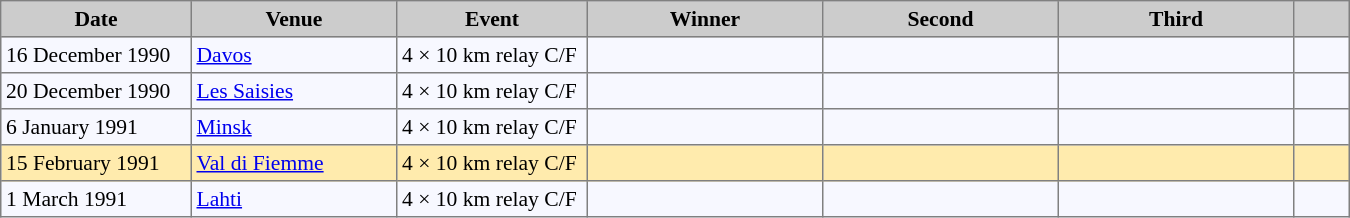<table bgcolor="#f7f8ff" cellpadding="3" cellspacing="0" border="1" style="font-size: 90%; border: gray solid 1px; border-collapse: collapse;">
<tr bgcolor="#CCCCCC" '>
<td align="center" width="120"><strong>Date</strong></td>
<td align="center" width="130"><strong>Venue</strong></td>
<td align="center" width="120"><strong>Event</strong></td>
<td align="center" width="150"><strong>Winner</strong></td>
<td align="center" width="150"><strong>Second</strong></td>
<td align="center" width="150"><strong>Third</strong></td>
<td align="center" width="30"><strong></strong></td>
</tr>
<tr align="left">
<td>16 December 1990</td>
<td> <a href='#'>Davos</a></td>
<td>4 × 10 km relay C/F</td>
<td></td>
<td></td>
<td></td>
<td></td>
</tr>
<tr align="left">
<td>20 December 1990</td>
<td> <a href='#'>Les Saisies</a></td>
<td>4 × 10 km relay C/F</td>
<td></td>
<td></td>
<td></td>
<td></td>
</tr>
<tr align="left">
<td>6 January 1991</td>
<td> <a href='#'>Minsk</a></td>
<td>4 × 10 km relay C/F</td>
<td></td>
<td></td>
<td></td>
<td></td>
</tr>
<tr style="background:#FFEBAD">
<td>15 February 1991</td>
<td> <a href='#'>Val di Fiemme</a></td>
<td>4 × 10 km relay C/F</td>
<td></td>
<td></td>
<td></td>
<td> </td>
</tr>
<tr align="left">
<td>1 March 1991</td>
<td> <a href='#'>Lahti</a></td>
<td>4 × 10 km relay C/F</td>
<td></td>
<td></td>
<td></td>
<td></td>
</tr>
</table>
